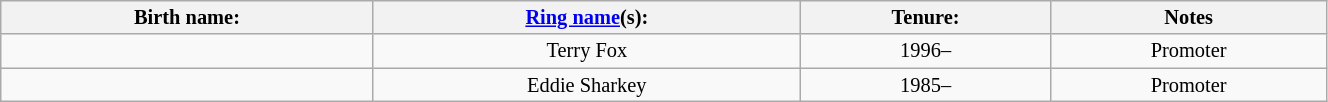<table class="sortable wikitable" style="font-size:85%; text-align:center; width:70%;">
<tr>
<th>Birth name:</th>
<th><a href='#'>Ring name</a>(s):</th>
<th>Tenure:</th>
<th>Notes</th>
</tr>
<tr>
<td></td>
<td>Terry Fox</td>
<td sort>1996–</td>
<td>Promoter</td>
</tr>
<tr>
<td></td>
<td>Eddie Sharkey</td>
<td sort>1985–</td>
<td>Promoter</td>
</tr>
</table>
